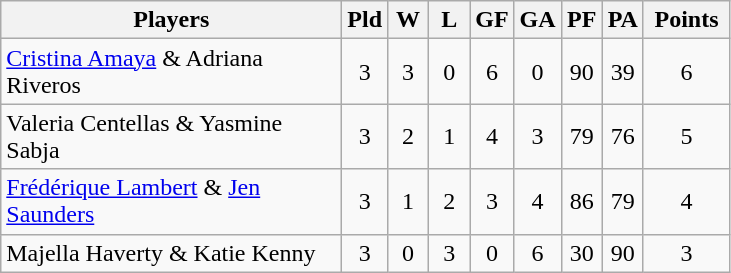<table class=wikitable style="text-align:center">
<tr>
<th width=220>Players</th>
<th width=20>Pld</th>
<th width=20>W</th>
<th width=20>L</th>
<th width=20>GF</th>
<th width=20>GA</th>
<th width=20>PF</th>
<th width=20>PA</th>
<th width=50>Points</th>
</tr>
<tr>
<td align=left> <a href='#'>Cristina Amaya</a> & Adriana Riveros</td>
<td>3</td>
<td>3</td>
<td>0</td>
<td>6</td>
<td>0</td>
<td>90</td>
<td>39</td>
<td>6</td>
</tr>
<tr>
<td align=left> Valeria Centellas & Yasmine Sabja</td>
<td>3</td>
<td>2</td>
<td>1</td>
<td>4</td>
<td>3</td>
<td>79</td>
<td>76</td>
<td>5</td>
</tr>
<tr>
<td align=left> <a href='#'>Frédérique Lambert</a> & <a href='#'>Jen Saunders</a></td>
<td>3</td>
<td>1</td>
<td>2</td>
<td>3</td>
<td>4</td>
<td>86</td>
<td>79</td>
<td>4</td>
</tr>
<tr>
<td align=left> Majella Haverty & Katie Kenny</td>
<td>3</td>
<td>0</td>
<td>3</td>
<td>0</td>
<td>6</td>
<td>30</td>
<td>90</td>
<td>3</td>
</tr>
</table>
